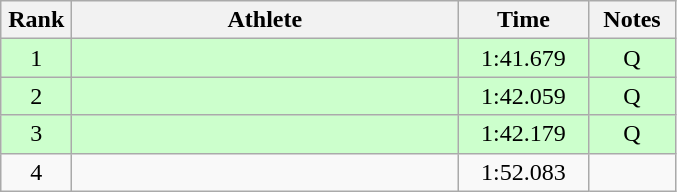<table class=wikitable style="text-align:center">
<tr>
<th width=40>Rank</th>
<th width=250>Athlete</th>
<th width=80>Time</th>
<th width=50>Notes</th>
</tr>
<tr bgcolor="ccffcc">
<td>1</td>
<td align=left></td>
<td>1:41.679</td>
<td>Q</td>
</tr>
<tr bgcolor="ccffcc">
<td>2</td>
<td align=left></td>
<td>1:42.059</td>
<td>Q</td>
</tr>
<tr bgcolor="ccffcc">
<td>3</td>
<td align=left></td>
<td>1:42.179</td>
<td>Q</td>
</tr>
<tr>
<td>4</td>
<td align=left></td>
<td>1:52.083</td>
<td></td>
</tr>
</table>
